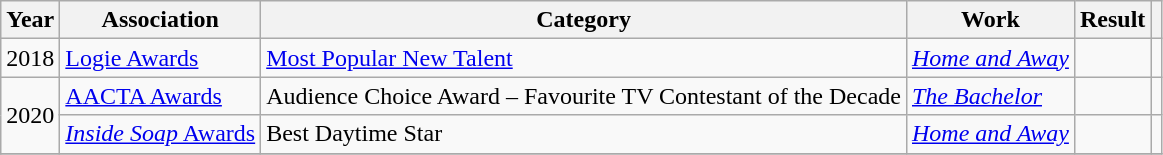<table class="wikitable">
<tr>
<th>Year</th>
<th>Association</th>
<th>Category</th>
<th>Work</th>
<th>Result</th>
<th></th>
</tr>
<tr>
<td>2018</td>
<td><a href='#'>Logie Awards</a></td>
<td><a href='#'>Most Popular New Talent</a></td>
<td><em><a href='#'>Home and Away</a></em></td>
<td></td>
<td style="text-align:center;"></td>
</tr>
<tr>
<td rowspan="2">2020</td>
<td><a href='#'>AACTA Awards</a></td>
<td>Audience Choice Award – Favourite TV Contestant of the Decade</td>
<td><em><a href='#'>The Bachelor</a></em></td>
<td></td>
<td style="text-align:center;"></td>
</tr>
<tr>
<td><a href='#'><em>Inside Soap</em> Awards</a></td>
<td>Best Daytime Star</td>
<td><em><a href='#'>Home and Away</a></em></td>
<td></td>
<td style="text-align:center;"></td>
</tr>
<tr>
</tr>
</table>
